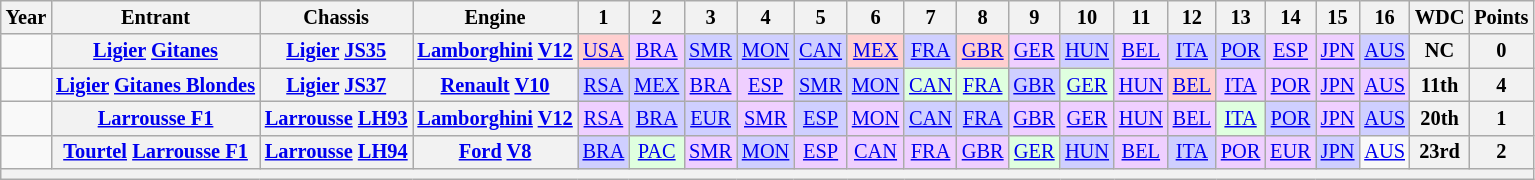<table class="wikitable" style="text-align:center; font-size:85%">
<tr>
<th>Year</th>
<th>Entrant</th>
<th>Chassis</th>
<th>Engine</th>
<th>1</th>
<th>2</th>
<th>3</th>
<th>4</th>
<th>5</th>
<th>6</th>
<th>7</th>
<th>8</th>
<th>9</th>
<th>10</th>
<th>11</th>
<th>12</th>
<th>13</th>
<th>14</th>
<th>15</th>
<th>16</th>
<th>WDC</th>
<th>Points</th>
</tr>
<tr>
<td></td>
<th nowrap><a href='#'>Ligier</a> <a href='#'>Gitanes</a></th>
<th nowrap><a href='#'>Ligier</a> <a href='#'>JS35</a></th>
<th nowrap><a href='#'>Lamborghini</a> <a href='#'>V12</a></th>
<td style="background:#FFCFCF;"><a href='#'>USA</a><br></td>
<td style="background:#EFCFFF;"><a href='#'>BRA</a><br></td>
<td style="background:#CFCFFF;"><a href='#'>SMR</a><br></td>
<td style="background:#CFCFFF;"><a href='#'>MON</a><br></td>
<td style="background:#CFCFFF;"><a href='#'>CAN</a><br></td>
<td style="background:#FFCFCF;"><a href='#'>MEX</a><br></td>
<td style="background:#CFCFFF;"><a href='#'>FRA</a><br></td>
<td style="background:#FFCFCF;"><a href='#'>GBR</a><br></td>
<td style="background:#EFCFFF;"><a href='#'>GER</a><br></td>
<td style="background:#CFCFFF;"><a href='#'>HUN</a><br></td>
<td style="background:#EFCFFF;"><a href='#'>BEL</a><br></td>
<td style="background:#CFCFFF;"><a href='#'>ITA</a><br></td>
<td style="background:#CFCFFF;"><a href='#'>POR</a><br></td>
<td style="background:#EFCFFF;"><a href='#'>ESP</a><br></td>
<td style="background:#EFCFFF;"><a href='#'>JPN</a><br></td>
<td style="background:#CFCFFF;"><a href='#'>AUS</a><br></td>
<th>NC</th>
<th>0</th>
</tr>
<tr>
<td></td>
<th nowrap><a href='#'>Ligier</a> <a href='#'>Gitanes Blondes</a></th>
<th nowrap><a href='#'>Ligier</a> <a href='#'>JS37</a></th>
<th nowrap><a href='#'>Renault</a> <a href='#'>V10</a></th>
<td style="background:#CFCFFF;"><a href='#'>RSA</a><br></td>
<td style="background:#CFCFFF;"><a href='#'>MEX</a><br></td>
<td style="background:#EFCFFF;"><a href='#'>BRA</a><br></td>
<td style="background:#EFCFFF;"><a href='#'>ESP</a><br></td>
<td style="background:#CFCFFF;"><a href='#'>SMR</a><br></td>
<td style="background:#CFCFFF;"><a href='#'>MON</a><br></td>
<td style="background:#DFFFDF;"><a href='#'>CAN</a><br></td>
<td style="background:#DFFFDF;"><a href='#'>FRA</a><br></td>
<td style="background:#CFCFFF;"><a href='#'>GBR</a><br></td>
<td style="background:#DFFFDF;"><a href='#'>GER</a><br></td>
<td style="background:#EFCFFF;"><a href='#'>HUN</a><br></td>
<td style="background:#FFCFCF;"><a href='#'>BEL</a><br></td>
<td style="background:#EFCFFF;"><a href='#'>ITA</a><br></td>
<td style="background:#EFCFFF;"><a href='#'>POR</a><br></td>
<td style="background:#EFCFFF;"><a href='#'>JPN</a><br></td>
<td style="background:#EFCFFF;"><a href='#'>AUS</a><br></td>
<th>11th</th>
<th>4</th>
</tr>
<tr>
<td></td>
<th nowrap><a href='#'>Larrousse F1</a></th>
<th nowrap><a href='#'>Larrousse</a> <a href='#'>LH93</a></th>
<th nowrap><a href='#'>Lamborghini</a> <a href='#'>V12</a></th>
<td style="background:#EFCFFF;"><a href='#'>RSA</a><br></td>
<td style="background:#CFCFFF;"><a href='#'>BRA</a><br></td>
<td style="background:#CFCFFF;"><a href='#'>EUR</a><br></td>
<td style="background:#EFCFFF;"><a href='#'>SMR</a><br></td>
<td style="background:#CFCFFF;"><a href='#'>ESP</a><br></td>
<td style="background:#EFCFFF;"><a href='#'>MON</a><br></td>
<td style="background:#CFCFFF;"><a href='#'>CAN</a><br></td>
<td style="background:#CFCFFF;"><a href='#'>FRA</a><br></td>
<td style="background:#EFCFFF;"><a href='#'>GBR</a><br></td>
<td style="background:#EFCFFF;"><a href='#'>GER</a><br></td>
<td style="background:#EFCFFF;"><a href='#'>HUN</a><br></td>
<td style="background:#EFCFFF;"><a href='#'>BEL</a><br></td>
<td style="background:#DFFFDF;"><a href='#'>ITA</a><br></td>
<td style="background:#CFCFFF;"><a href='#'>POR</a><br></td>
<td style="background:#EFCFFF;"><a href='#'>JPN</a><br></td>
<td style="background:#CFCFFF;"><a href='#'>AUS</a><br></td>
<th>20th</th>
<th>1</th>
</tr>
<tr>
<td></td>
<th nowrap><a href='#'>Tourtel</a> <a href='#'>Larrousse F1</a></th>
<th nowrap><a href='#'>Larrousse</a> <a href='#'>LH94</a></th>
<th nowrap><a href='#'>Ford</a> <a href='#'>V8</a></th>
<td style="background:#CFCFFF;"><a href='#'>BRA</a><br></td>
<td style="background:#DFFFDF;"><a href='#'>PAC</a><br></td>
<td style="background:#EFCFFF;"><a href='#'>SMR</a><br></td>
<td style="background:#CFCFFF;"><a href='#'>MON</a><br></td>
<td style="background:#EFCFFF;"><a href='#'>ESP</a><br></td>
<td style="background:#EFCFFF;"><a href='#'>CAN</a><br></td>
<td style="background:#EFCFFF;"><a href='#'>FRA</a><br></td>
<td style="background:#EFCFFF;"><a href='#'>GBR</a><br></td>
<td style="background:#DFFFDF;"><a href='#'>GER</a><br></td>
<td style="background:#CFCFFF;"><a href='#'>HUN</a><br></td>
<td style="background:#EFCFFF;"><a href='#'>BEL</a><br></td>
<td style="background:#CFCFFF;"><a href='#'>ITA</a><br></td>
<td style="background:#EFCFFF;"><a href='#'>POR</a><br></td>
<td style="background:#EFCFFF;"><a href='#'>EUR</a><br></td>
<td style="background:#CFCFFF;"><a href='#'>JPN</a><br></td>
<td><a href='#'>AUS</a></td>
<th>23rd</th>
<th>2</th>
</tr>
<tr>
<th colspan="22"></th>
</tr>
</table>
